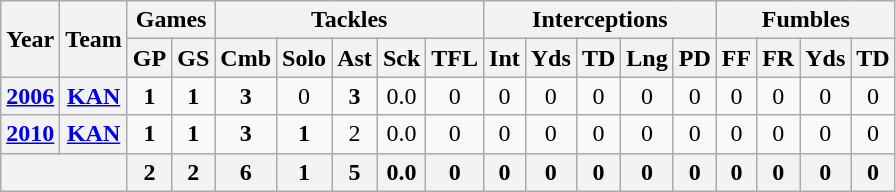<table class="wikitable" style="text-align:center">
<tr>
<th rowspan="2">Year</th>
<th rowspan="2">Team</th>
<th colspan="2">Games</th>
<th colspan="5">Tackles</th>
<th colspan="5">Interceptions</th>
<th colspan="4">Fumbles</th>
</tr>
<tr>
<th>GP</th>
<th>GS</th>
<th>Cmb</th>
<th>Solo</th>
<th>Ast</th>
<th>Sck</th>
<th>TFL</th>
<th>Int</th>
<th>Yds</th>
<th>TD</th>
<th>Lng</th>
<th>PD</th>
<th>FF</th>
<th>FR</th>
<th>Yds</th>
<th>TD</th>
</tr>
<tr>
<th><a href='#'>2006</a></th>
<th><a href='#'>KAN</a></th>
<td><strong>1</strong></td>
<td><strong>1</strong></td>
<td><strong>3</strong></td>
<td>0</td>
<td><strong>3</strong></td>
<td>0.0</td>
<td>0</td>
<td>0</td>
<td>0</td>
<td>0</td>
<td>0</td>
<td>0</td>
<td>0</td>
<td>0</td>
<td>0</td>
<td>0</td>
</tr>
<tr>
<th><a href='#'>2010</a></th>
<th><a href='#'>KAN</a></th>
<td><strong>1</strong></td>
<td><strong>1</strong></td>
<td><strong>3</strong></td>
<td><strong>1</strong></td>
<td>2</td>
<td>0.0</td>
<td>0</td>
<td>0</td>
<td>0</td>
<td>0</td>
<td>0</td>
<td>0</td>
<td>0</td>
<td>0</td>
<td>0</td>
<td>0</td>
</tr>
<tr>
<th colspan="2"></th>
<th>2</th>
<th>2</th>
<th>6</th>
<th>1</th>
<th>5</th>
<th>0.0</th>
<th>0</th>
<th>0</th>
<th>0</th>
<th>0</th>
<th>0</th>
<th>0</th>
<th>0</th>
<th>0</th>
<th>0</th>
<th>0</th>
</tr>
</table>
